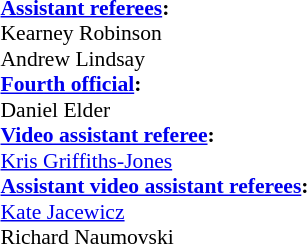<table style="width:100%; font-size:90%;">
<tr>
<td><br><strong><a href='#'>Assistant referees</a>:</strong>
<br>Kearney Robinson
<br>Andrew Lindsay
<br><strong><a href='#'>Fourth official</a>:</strong>
<br>Daniel Elder
<br><strong><a href='#'>Video assistant referee</a>:</strong>
<br><a href='#'>Kris Griffiths-Jones</a>
<br><strong><a href='#'>Assistant video assistant referees</a>:</strong>
<br><a href='#'>Kate Jacewicz</a>
<br>Richard Naumovski</td>
</tr>
</table>
